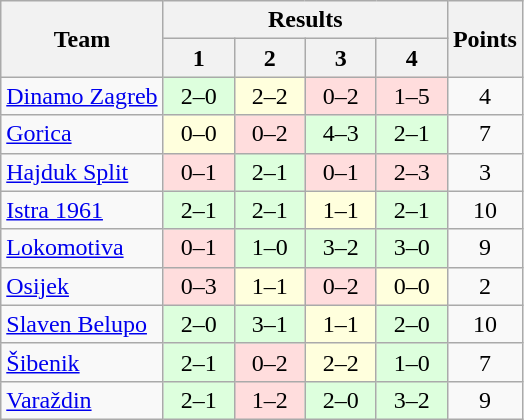<table class="wikitable" style="text-align:center">
<tr>
<th rowspan=2>Team</th>
<th colspan=4>Results</th>
<th rowspan=2>Points</th>
</tr>
<tr>
<th width=40>1</th>
<th width=40>2</th>
<th width=40>3</th>
<th width=40>4</th>
</tr>
<tr>
<td align=left><a href='#'>Dinamo Zagreb</a></td>
<td bgcolor=#ddffdd>2–0</td>
<td bgcolor=#ffffdd>2–2</td>
<td bgcolor=#ffdddd>0–2</td>
<td bgcolor=#ffdddd>1–5</td>
<td>4</td>
</tr>
<tr>
<td align=left><a href='#'>Gorica</a></td>
<td bgcolor=#ffffdd>0–0</td>
<td bgcolor=#ffdddd>0–2</td>
<td bgcolor=#ddffdd>4–3</td>
<td bgcolor=#ddffdd>2–1</td>
<td>7</td>
</tr>
<tr>
<td align=left><a href='#'>Hajduk Split</a></td>
<td bgcolor=#ffdddd>0–1</td>
<td bgcolor=#ddffdd>2–1</td>
<td bgcolor=#ffdddd>0–1</td>
<td bgcolor=#ffdddd>2–3</td>
<td>3</td>
</tr>
<tr>
<td align=left><a href='#'>Istra 1961</a></td>
<td bgcolor=#ddffdd>2–1</td>
<td bgcolor=#ddffdd>2–1</td>
<td bgcolor=#ffffdd>1–1</td>
<td bgcolor=#ddffdd>2–1</td>
<td>10</td>
</tr>
<tr>
<td align=left><a href='#'>Lokomotiva</a></td>
<td bgcolor=#ffdddd>0–1</td>
<td bgcolor=#ddffdd>1–0</td>
<td bgcolor=#ddffdd>3–2</td>
<td bgcolor=#ddffdd>3–0</td>
<td>9</td>
</tr>
<tr>
<td align=left><a href='#'>Osijek</a></td>
<td bgcolor=#ffdddd>0–3</td>
<td bgcolor=#ffffdd>1–1</td>
<td bgcolor=#ffdddd>0–2</td>
<td bgcolor=#ffffdd>0–0</td>
<td>2</td>
</tr>
<tr>
<td align=left><a href='#'>Slaven Belupo</a></td>
<td bgcolor=#ddffdd>2–0</td>
<td bgcolor=#ddffdd>3–1</td>
<td bgcolor=#ffffdd>1–1</td>
<td bgcolor=#ddffdd>2–0</td>
<td>10</td>
</tr>
<tr>
<td align=left><a href='#'>Šibenik</a></td>
<td bgcolor=#ddffdd>2–1</td>
<td bgcolor=#ffdddd>0–2</td>
<td bgcolor=#ffffdd>2–2</td>
<td bgcolor=#ddffdd>1–0</td>
<td>7</td>
</tr>
<tr>
<td align=left><a href='#'>Varaždin</a></td>
<td bgcolor=#ddffdd>2–1</td>
<td bgcolor=#ffdddd>1–2</td>
<td bgcolor=#ddffdd>2–0</td>
<td bgcolor=#ddffdd>3–2</td>
<td>9</td>
</tr>
</table>
